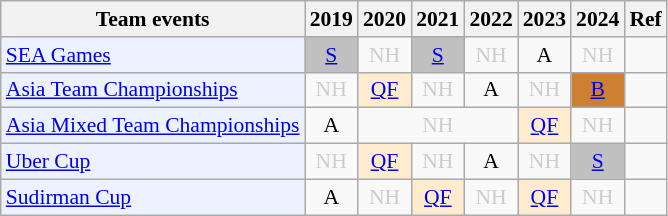<table class="wikitable" style="font-size: 90%; text-align:center">
<tr>
<th>Team events</th>
<th>2019</th>
<th>2020</th>
<th>2021</th>
<th>2022</th>
<th>2023</th>
<th>2024</th>
<th>Ref</th>
</tr>
<tr>
<td bgcolor="#ECF2FF"; align="left"><a href='#'>SEA Games</a></td>
<td bgcolor=silver><a href='#'>S</a></td>
<td style=color:#ccc>NH</td>
<td bgcolor=silver><a href='#'>S</a></td>
<td style=color:#ccc>NH</td>
<td>A</td>
<td style=color:#ccc>NH</td>
<td></td>
</tr>
<tr>
<td bgcolor="#ECF2FF"; align="left"><a href='#'>Asia Team Championships</a></td>
<td style=color:#ccc>NH</td>
<td bgcolor=FFEBCD><a href='#'>QF</a></td>
<td style=color:#ccc>NH</td>
<td>A</td>
<td style=color:#ccc>NH</td>
<td bgcolor=CD7F32><a href='#'>B</a></td>
<td></td>
</tr>
<tr>
<td bgcolor="#ECF2FF"; align="left"><a href='#'>Asia Mixed Team Championships</a></td>
<td>A</td>
<td colspan="3" style=color:#ccc>NH</td>
<td bgcolor=FFEBCD><a href='#'>QF</a></td>
<td style=color:#ccc>NH</td>
<td></td>
</tr>
<tr>
<td bgcolor="#ECF2FF"; align="left"><a href='#'>Uber Cup</a></td>
<td style=color:#ccc>NH</td>
<td bgcolor=FFEBCD><a href='#'>QF</a></td>
<td style=color:#ccc>NH</td>
<td>A</td>
<td style=color:#ccc>NH</td>
<td bgcolor=silver><a href='#'>S</a></td>
<td></td>
</tr>
<tr>
<td bgcolor="#ECF2FF"; align="left"><a href='#'>Sudirman Cup</a></td>
<td>A</td>
<td style=color:#ccc>NH</td>
<td bgcolor=FFEBCD><a href='#'>QF</a></td>
<td style=color:#ccc>NH</td>
<td bgcolor=FFEBCD><a href='#'>QF</a></td>
<td style=color:#ccc>NH</td>
<td></td>
</tr>
</table>
